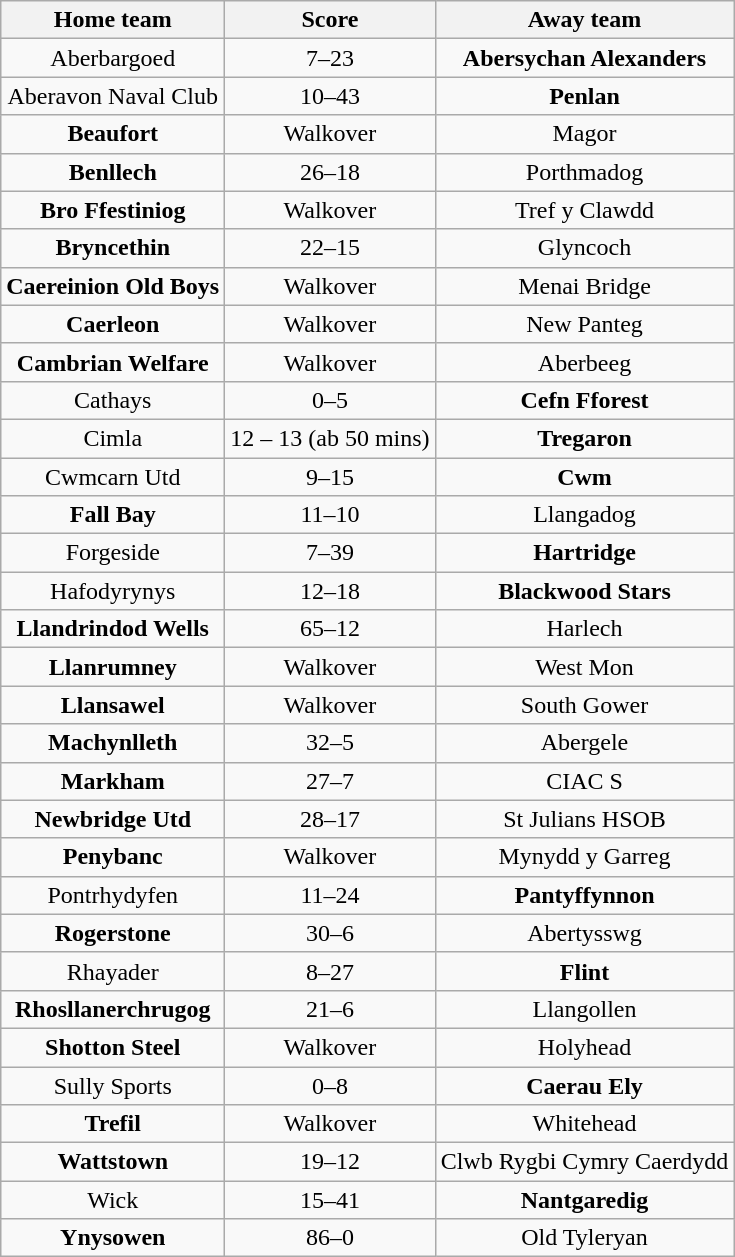<table class="wikitable" style="text-align: center">
<tr>
<th>Home team</th>
<th>Score</th>
<th>Away team</th>
</tr>
<tr>
<td>Aberbargoed</td>
<td>7–23</td>
<td><strong>Abersychan Alexanders</strong></td>
</tr>
<tr>
<td>Aberavon Naval Club</td>
<td>10–43</td>
<td><strong>Penlan</strong></td>
</tr>
<tr>
<td><strong>Beaufort</strong></td>
<td>Walkover</td>
<td>Magor</td>
</tr>
<tr>
<td><strong>Benllech</strong></td>
<td>26–18</td>
<td>Porthmadog</td>
</tr>
<tr>
<td><strong>Bro Ffestiniog</strong></td>
<td>Walkover</td>
<td>Tref y Clawdd</td>
</tr>
<tr>
<td><strong>Bryncethin</strong></td>
<td>22–15</td>
<td>Glyncoch</td>
</tr>
<tr>
<td><strong>Caereinion Old Boys</strong></td>
<td>Walkover</td>
<td>Menai Bridge</td>
</tr>
<tr>
<td><strong>Caerleon</strong></td>
<td>Walkover</td>
<td>New Panteg</td>
</tr>
<tr>
<td><strong>Cambrian Welfare</strong></td>
<td>Walkover</td>
<td>Aberbeeg</td>
</tr>
<tr>
<td>Cathays</td>
<td>0–5</td>
<td><strong>Cefn Fforest</strong></td>
</tr>
<tr>
<td>Cimla</td>
<td>12 – 13 (ab 50 mins)</td>
<td><strong>Tregaron</strong></td>
</tr>
<tr>
<td>Cwmcarn Utd</td>
<td>9–15</td>
<td><strong>Cwm</strong></td>
</tr>
<tr>
<td><strong>Fall Bay</strong></td>
<td>11–10</td>
<td>Llangadog</td>
</tr>
<tr>
<td>Forgeside</td>
<td>7–39</td>
<td><strong>Hartridge</strong></td>
</tr>
<tr>
<td>Hafodyrynys</td>
<td>12–18</td>
<td><strong>Blackwood Stars</strong></td>
</tr>
<tr>
<td><strong>Llandrindod Wells</strong></td>
<td>65–12</td>
<td>Harlech</td>
</tr>
<tr>
<td><strong>Llanrumney</strong></td>
<td>Walkover</td>
<td>West Mon</td>
</tr>
<tr>
<td><strong>Llansawel</strong></td>
<td>Walkover</td>
<td>South Gower</td>
</tr>
<tr>
<td><strong>Machynlleth</strong></td>
<td>32–5</td>
<td>Abergele</td>
</tr>
<tr>
<td><strong>Markham</strong></td>
<td>27–7</td>
<td>CIAC S</td>
</tr>
<tr>
<td><strong>Newbridge Utd</strong></td>
<td>28–17</td>
<td>St Julians HSOB</td>
</tr>
<tr>
<td><strong>Penybanc</strong></td>
<td>Walkover</td>
<td>Mynydd y Garreg</td>
</tr>
<tr>
<td>Pontrhydyfen</td>
<td>11–24</td>
<td><strong>Pantyffynnon</strong></td>
</tr>
<tr>
<td><strong>Rogerstone</strong></td>
<td>30–6</td>
<td>Abertysswg</td>
</tr>
<tr>
<td>Rhayader</td>
<td>8–27</td>
<td><strong>Flint</strong></td>
</tr>
<tr>
<td><strong>Rhosllanerchrugog</strong></td>
<td>21–6</td>
<td>Llangollen</td>
</tr>
<tr>
<td><strong>Shotton Steel</strong></td>
<td>Walkover</td>
<td>Holyhead</td>
</tr>
<tr>
<td>Sully Sports</td>
<td>0–8</td>
<td><strong>Caerau Ely</strong></td>
</tr>
<tr>
<td><strong>Trefil</strong></td>
<td>Walkover</td>
<td>Whitehead</td>
</tr>
<tr>
<td><strong>Wattstown</strong></td>
<td>19–12</td>
<td>Clwb Rygbi Cymry Caerdydd</td>
</tr>
<tr>
<td>Wick</td>
<td>15–41</td>
<td><strong>Nantgaredig</strong></td>
</tr>
<tr>
<td><strong>Ynysowen</strong></td>
<td>86–0</td>
<td>Old Tyleryan</td>
</tr>
</table>
